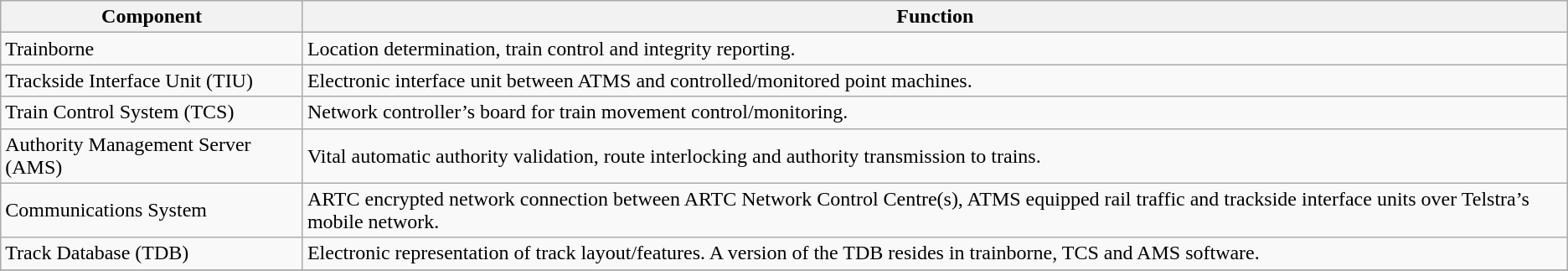<table class="wikitable">
<tr>
<th>Component</th>
<th>Function</th>
</tr>
<tr>
<td>Trainborne</td>
<td>Location determination, train control and integrity reporting.</td>
</tr>
<tr>
<td>Trackside Interface Unit (TIU)</td>
<td>Electronic interface unit between ATMS and controlled/monitored point machines.</td>
</tr>
<tr>
<td>Train Control System (TCS)</td>
<td>Network controller’s board for train movement control/monitoring.</td>
</tr>
<tr>
<td>Authority Management Server (AMS)</td>
<td>Vital automatic authority validation, route interlocking and authority transmission to trains.</td>
</tr>
<tr>
<td>Communications System</td>
<td>ARTC encrypted network connection between ARTC Network Control Centre(s), ATMS equipped rail traffic and trackside interface units over Telstra’s mobile network.</td>
</tr>
<tr>
<td>Track Database (TDB)</td>
<td>Electronic representation of track layout/features. A version of the TDB resides in trainborne, TCS and AMS software.</td>
</tr>
<tr>
</tr>
</table>
